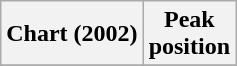<table class="wikitable sortable plainrowheaders" style="text-align:center">
<tr>
<th scope="col">Chart (2002)</th>
<th scope="col">Peak<br>position</th>
</tr>
<tr>
</tr>
</table>
